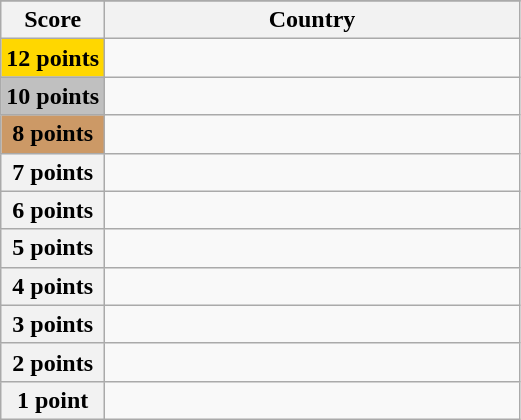<table class="wikitable">
<tr>
</tr>
<tr>
<th scope="col" width="20%">Score</th>
<th scope="col">Country</th>
</tr>
<tr>
<th scope="row" style="background:gold">12 points</th>
<td></td>
</tr>
<tr>
<th scope="row" style="background:silver">10 points</th>
<td></td>
</tr>
<tr>
<th scope="row" style="background:#CC9966">8 points</th>
<td></td>
</tr>
<tr>
<th scope="row">7 points</th>
<td></td>
</tr>
<tr>
<th scope="row">6 points</th>
<td></td>
</tr>
<tr>
<th scope="row">5 points</th>
<td></td>
</tr>
<tr>
<th scope="row">4 points</th>
<td></td>
</tr>
<tr>
<th scope="row">3 points</th>
<td></td>
</tr>
<tr>
<th scope="row">2 points</th>
<td></td>
</tr>
<tr>
<th scope="row">1 point</th>
<td></td>
</tr>
</table>
